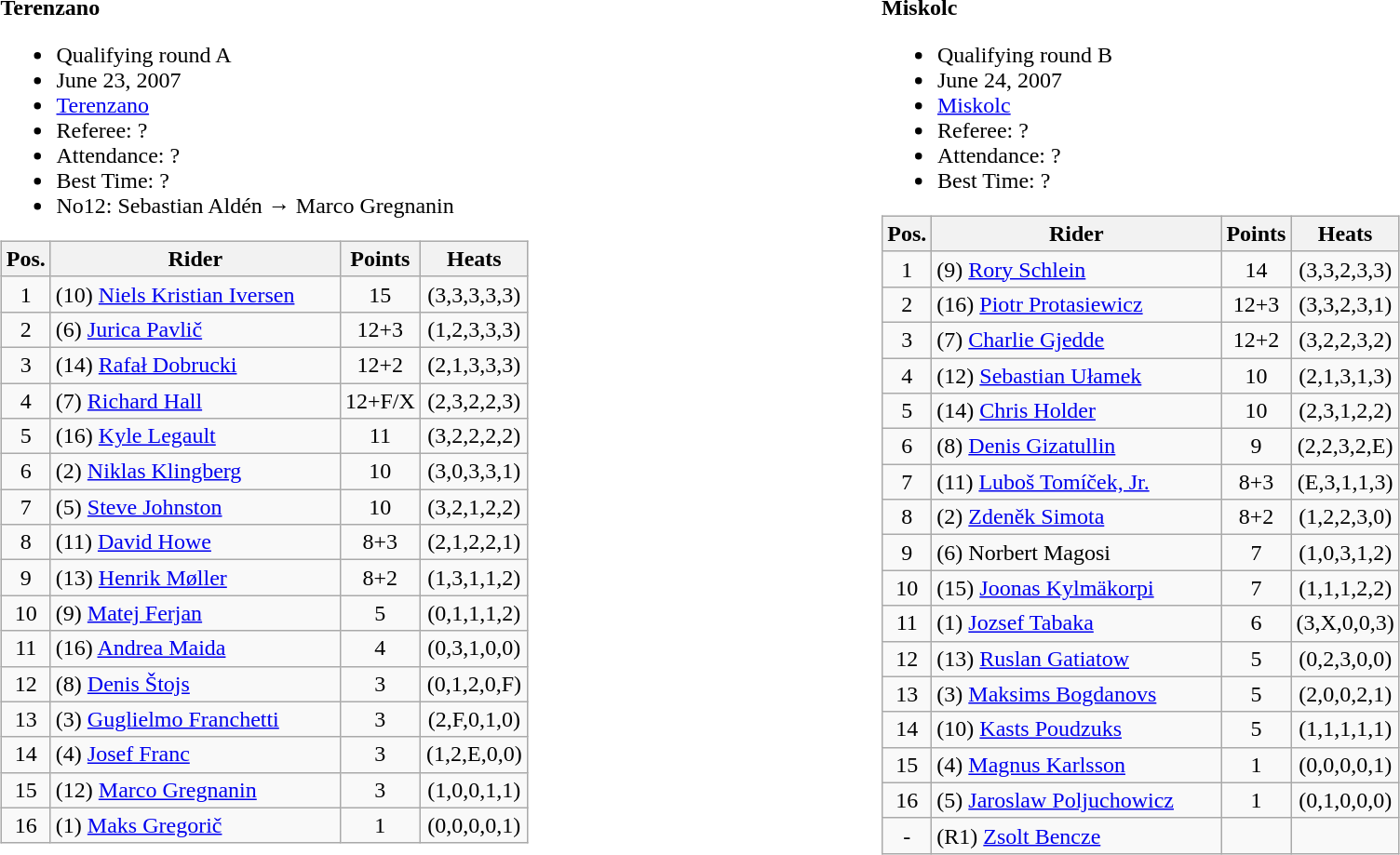<table width=100%>
<tr>
<td width=50% valign=top><br><strong>Terenzano</strong><ul><li>Qualifying round A</li><li>June 23, 2007</li><li> <a href='#'>Terenzano</a></li><li>Referee: ?</li><li>Attendance: ?</li><li>Best Time: ?</li><li>No12:  Sebastian Aldén → Marco Gregnanin</li></ul><table class=wikitable>
<tr>
<th width=25px>Pos.</th>
<th width=200px>Rider</th>
<th width=40px>Points</th>
<th width=70px>Heats</th>
</tr>
<tr align=center >
<td>1</td>
<td align=left> (10) <a href='#'>Niels Kristian Iversen</a></td>
<td>15</td>
<td>(3,3,3,3,3)</td>
</tr>
<tr align=center >
<td>2</td>
<td align=left> (6) <a href='#'>Jurica Pavlič</a></td>
<td>12+3</td>
<td>(1,2,3,3,3)</td>
</tr>
<tr align=center >
<td>3</td>
<td align=left> (14) <a href='#'>Rafał Dobrucki</a></td>
<td>12+2</td>
<td>(2,1,3,3,3)</td>
</tr>
<tr align=center >
<td>4</td>
<td align=left> (7) <a href='#'>Richard Hall</a></td>
<td>12+F/X</td>
<td>(2,3,2,2,3)</td>
</tr>
<tr align=center >
<td>5</td>
<td align=left> (16) <a href='#'>Kyle Legault</a></td>
<td>11</td>
<td>(3,2,2,2,2)</td>
</tr>
<tr align=center >
<td>6</td>
<td align=left> (2) <a href='#'>Niklas Klingberg</a></td>
<td>10</td>
<td>(3,0,3,3,1)</td>
</tr>
<tr align=center >
<td>7</td>
<td align=left> (5) <a href='#'>Steve Johnston</a></td>
<td>10</td>
<td>(3,2,1,2,2)</td>
</tr>
<tr align=center >
<td>8</td>
<td align=left> (11) <a href='#'>David Howe</a></td>
<td>8+3</td>
<td>(2,1,2,2,1)</td>
</tr>
<tr align=center>
<td>9</td>
<td align=left> (13) <a href='#'>Henrik Møller</a></td>
<td>8+2</td>
<td>(1,3,1,1,2)</td>
</tr>
<tr align=center>
<td>10</td>
<td align=left> (9) <a href='#'>Matej Ferjan</a></td>
<td>5</td>
<td>(0,1,1,1,2)</td>
</tr>
<tr align=center>
<td>11</td>
<td align=left> (16) <a href='#'>Andrea Maida</a></td>
<td>4</td>
<td>(0,3,1,0,0)</td>
</tr>
<tr align=center>
<td>12</td>
<td align=left> (8) <a href='#'>Denis Štojs</a></td>
<td>3</td>
<td>(0,1,2,0,F)</td>
</tr>
<tr align=center>
<td>13</td>
<td align=left> (3) <a href='#'>Guglielmo Franchetti</a></td>
<td>3</td>
<td>(2,F,0,1,0)</td>
</tr>
<tr align=center>
<td>14</td>
<td align=left> (4) <a href='#'>Josef Franc</a></td>
<td>3</td>
<td>(1,2,E,0,0)</td>
</tr>
<tr align=center>
<td>15</td>
<td align=left> (12) <a href='#'>Marco Gregnanin</a></td>
<td>3</td>
<td>(1,0,0,1,1)</td>
</tr>
<tr align=center>
<td>16</td>
<td align=left> (1) <a href='#'>Maks Gregorič</a></td>
<td>1</td>
<td>(0,0,0,0,1)</td>
</tr>
</table>
</td>
<td width=50% valign=top><br><strong>Miskolc</strong><ul><li>Qualifying round B</li><li>June 24, 2007</li><li> <a href='#'>Miskolc</a></li><li>Referee: ?</li><li>Attendance: ?</li><li>Best Time: ?</li></ul><table class=wikitable>
<tr>
<th width=25px>Pos.</th>
<th width=200px>Rider</th>
<th width=40px>Points</th>
<th width=70px>Heats</th>
</tr>
<tr align=center >
<td>1</td>
<td align=left> (9) <a href='#'>Rory Schlein</a></td>
<td>14</td>
<td>(3,3,2,3,3)</td>
</tr>
<tr align=center >
<td>2</td>
<td align=left> (16) <a href='#'>Piotr Protasiewicz</a></td>
<td>12+3</td>
<td>(3,3,2,3,1)</td>
</tr>
<tr align=center >
<td>3</td>
<td align=left> (7) <a href='#'>Charlie Gjedde</a></td>
<td>12+2</td>
<td>(3,2,2,3,2)</td>
</tr>
<tr align=center >
<td>4</td>
<td align=left> (12) <a href='#'>Sebastian Ułamek</a></td>
<td>10</td>
<td>(2,1,3,1,3)</td>
</tr>
<tr align=center >
<td>5</td>
<td align=left> (14) <a href='#'>Chris Holder</a></td>
<td>10</td>
<td>(2,3,1,2,2)</td>
</tr>
<tr align=center >
<td>6</td>
<td align=left> (8) <a href='#'>Denis Gizatullin</a></td>
<td>9</td>
<td>(2,2,3,2,E)</td>
</tr>
<tr align=center >
<td>7</td>
<td align=left> (11) <a href='#'>Luboš Tomíček, Jr.</a></td>
<td>8+3</td>
<td>(E,3,1,1,3)</td>
</tr>
<tr align=center >
<td>8</td>
<td align=left> (2) <a href='#'>Zdeněk Simota</a></td>
<td>8+2</td>
<td>(1,2,2,3,0)</td>
</tr>
<tr align=center>
<td>9</td>
<td align=left> (6) Norbert Magosi</td>
<td>7</td>
<td>(1,0,3,1,2)</td>
</tr>
<tr align=center>
<td>10</td>
<td align=left> (15) <a href='#'>Joonas Kylmäkorpi</a></td>
<td>7</td>
<td>(1,1,1,2,2)</td>
</tr>
<tr align=center>
<td>11</td>
<td align=left> (1) <a href='#'>Jozsef Tabaka</a></td>
<td>6</td>
<td>(3,X,0,0,3)</td>
</tr>
<tr align=center>
<td>12</td>
<td align=left> (13) <a href='#'>Ruslan Gatiatow</a></td>
<td>5</td>
<td>(0,2,3,0,0)</td>
</tr>
<tr align=center>
<td>13</td>
<td align=left> (3) <a href='#'>Maksims Bogdanovs</a></td>
<td>5</td>
<td>(2,0,0,2,1)</td>
</tr>
<tr align=center>
<td>14</td>
<td align=left> (10) <a href='#'>Kasts Poudzuks</a></td>
<td>5</td>
<td>(1,1,1,1,1)</td>
</tr>
<tr align=center>
<td>15</td>
<td align=left> (4) <a href='#'>Magnus Karlsson</a></td>
<td>1</td>
<td>(0,0,0,0,1)</td>
</tr>
<tr align=center>
<td>16</td>
<td align=left> (5) <a href='#'>Jaroslaw Poljuchowicz</a></td>
<td>1</td>
<td>(0,1,0,0,0)</td>
</tr>
<tr align=center>
<td>-</td>
<td align=left> (R1) <a href='#'>Zsolt Bencze</a></td>
<td></td>
<td></td>
</tr>
</table>
</td>
</tr>
</table>
